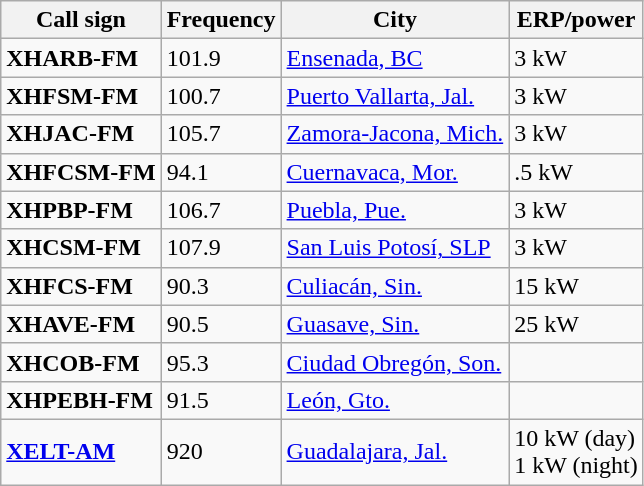<table class="wikitable sortable">
<tr>
<th>Call sign</th>
<th>Frequency</th>
<th>City</th>
<th>ERP/power</th>
</tr>
<tr>
<td><strong>XHARB-FM</strong></td>
<td>101.9</td>
<td><a href='#'>Ensenada, BC</a></td>
<td>3 kW</td>
</tr>
<tr>
<td><strong>XHFSM-FM</strong></td>
<td>100.7</td>
<td><a href='#'>Puerto Vallarta, Jal.</a></td>
<td>3 kW</td>
</tr>
<tr>
<td><strong>XHJAC-FM</strong></td>
<td>105.7</td>
<td><a href='#'>Zamora-Jacona, Mich.</a></td>
<td>3 kW</td>
</tr>
<tr>
<td><strong>XHFCSM-FM</strong></td>
<td>94.1</td>
<td><a href='#'>Cuernavaca, Mor.</a></td>
<td>.5 kW</td>
</tr>
<tr>
<td><strong>XHPBP-FM</strong></td>
<td>106.7</td>
<td><a href='#'>Puebla, Pue.</a></td>
<td>3 kW</td>
</tr>
<tr>
<td><strong>XHCSM-FM</strong></td>
<td>107.9</td>
<td><a href='#'>San Luis Potosí, SLP</a></td>
<td>3 kW</td>
</tr>
<tr>
<td><strong>XHFCS-FM</strong></td>
<td>90.3</td>
<td><a href='#'>Culiacán, Sin.</a></td>
<td>15 kW</td>
</tr>
<tr>
<td><strong>XHAVE-FM</strong></td>
<td>90.5</td>
<td><a href='#'>Guasave, Sin.</a></td>
<td>25 kW</td>
</tr>
<tr>
<td><strong>XHCOB-FM</strong></td>
<td>95.3</td>
<td><a href='#'>Ciudad Obregón, Son.</a></td>
<td></td>
</tr>
<tr>
<td><strong>XHPEBH-FM</strong></td>
<td>91.5</td>
<td><a href='#'>León, Gto.</a></td>
<td></td>
</tr>
<tr>
<td><strong><a href='#'>XELT-AM</a></strong></td>
<td>920</td>
<td><a href='#'>Guadalajara, Jal.</a></td>
<td>10 kW (day)<br>1 kW (night)</td>
</tr>
</table>
